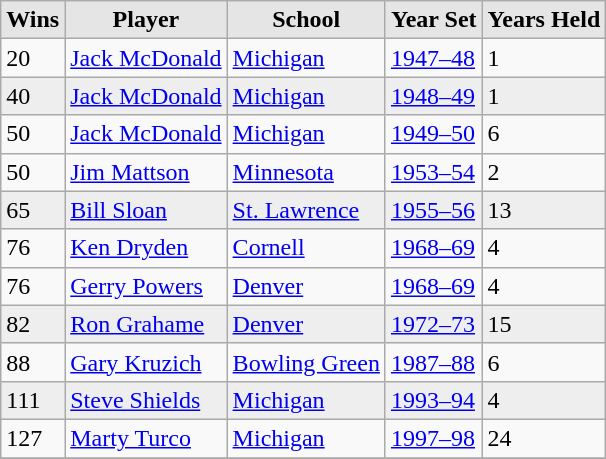<table class="wikitable sortable">
<tr>
<th style="background:#e5e5e5;">Wins</th>
<th style="background:#e5e5e5;">Player</th>
<th style="background:#e5e5e5;">School</th>
<th style="background:#e5e5e5;">Year Set</th>
<th style= background:#e5e5e5;">Years Held</th>
</tr>
<tr>
<td>20</td>
<td><a href='#'>Jack McDonald</a></td>
<td><a href='#'>Michigan</a></td>
<td><a href='#'>1947–48</a></td>
<td>1</td>
</tr>
<tr bgcolor=#eeeeee>
<td>40</td>
<td><a href='#'>Jack McDonald</a></td>
<td><a href='#'>Michigan</a></td>
<td><a href='#'>1948–49</a></td>
<td>1</td>
</tr>
<tr>
<td>50</td>
<td><a href='#'>Jack McDonald</a></td>
<td><a href='#'>Michigan</a></td>
<td><a href='#'>1949–50</a></td>
<td>6</td>
</tr>
<tr>
<td>50</td>
<td><a href='#'>Jim Mattson</a></td>
<td><a href='#'>Minnesota</a></td>
<td><a href='#'>1953–54</a></td>
<td>2</td>
</tr>
<tr bgcolor=#eeeeee>
<td>65</td>
<td><a href='#'>Bill Sloan</a></td>
<td><a href='#'>St. Lawrence</a></td>
<td><a href='#'>1955–56</a></td>
<td>13</td>
</tr>
<tr>
<td>76</td>
<td><a href='#'>Ken Dryden</a></td>
<td><a href='#'>Cornell</a></td>
<td><a href='#'>1968–69</a></td>
<td>4</td>
</tr>
<tr>
<td>76</td>
<td><a href='#'>Gerry Powers</a></td>
<td><a href='#'>Denver</a></td>
<td><a href='#'>1968–69</a></td>
<td>4</td>
</tr>
<tr bgcolor=#eeeeee>
<td>82</td>
<td><a href='#'>Ron Grahame</a></td>
<td><a href='#'>Denver</a></td>
<td><a href='#'>1972–73</a></td>
<td>15</td>
</tr>
<tr>
<td>88</td>
<td><a href='#'>Gary Kruzich</a></td>
<td><a href='#'>Bowling Green</a></td>
<td><a href='#'>1987–88</a></td>
<td>6</td>
</tr>
<tr bgcolor=#eeeeee>
<td>111</td>
<td><a href='#'>Steve Shields</a></td>
<td><a href='#'>Michigan</a></td>
<td><a href='#'>1993–94</a></td>
<td>4</td>
</tr>
<tr>
<td>127</td>
<td><a href='#'>Marty Turco</a></td>
<td><a href='#'>Michigan</a></td>
<td><a href='#'>1997–98</a></td>
<td>24</td>
</tr>
<tr>
</tr>
</table>
